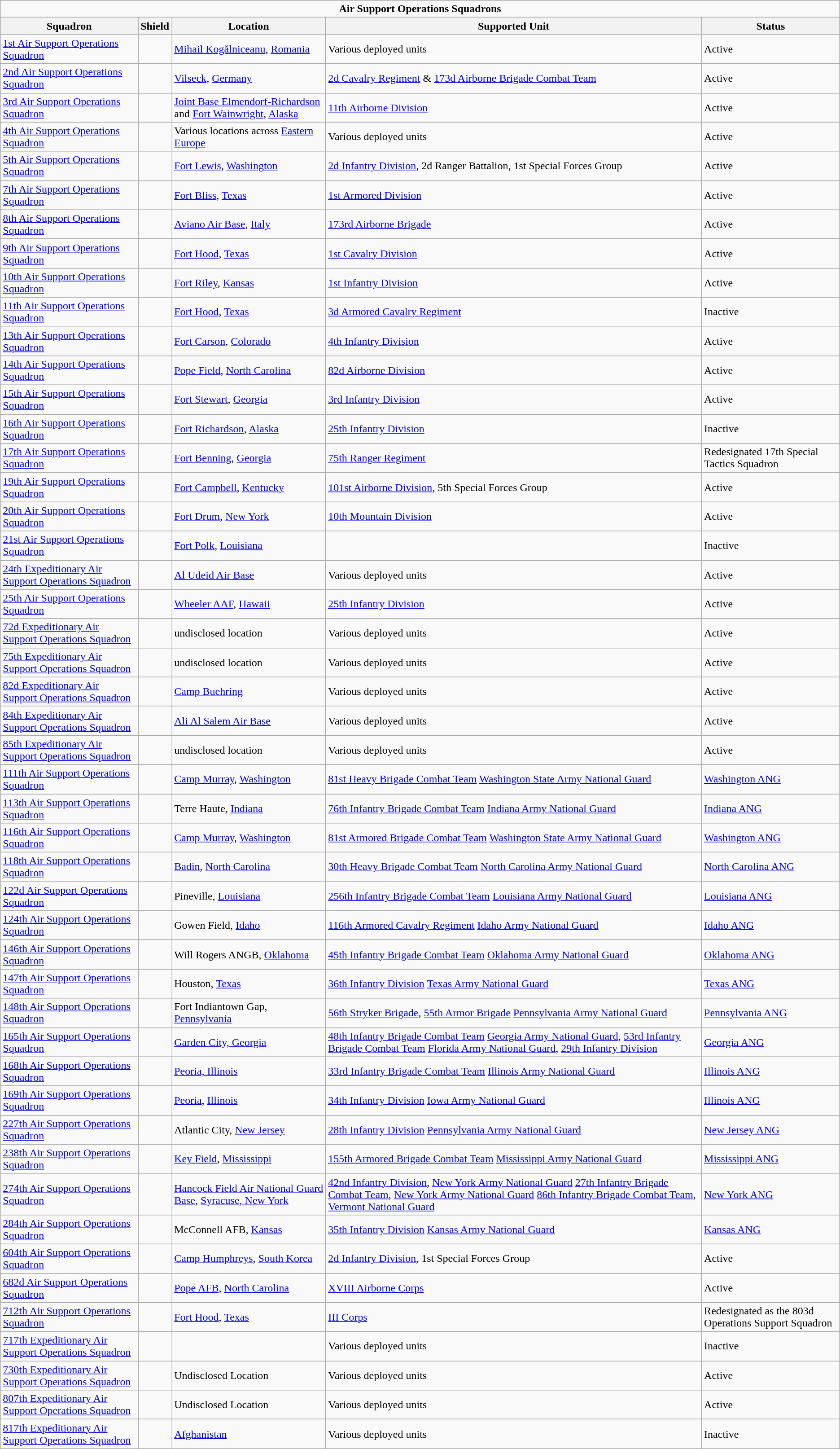<table class="wikitable">
<tr>
<td colspan="6" align="center"><strong>Air Support Operations Squadrons</strong></td>
</tr>
<tr>
<th>Squadron</th>
<th>Shield</th>
<th>Location</th>
<th>Supported Unit</th>
<th>Status</th>
</tr>
<tr>
<td><a href='#'>1st Air Support Operations Squadron</a></td>
<td></td>
<td><a href='#'>Mihail Kogălniceanu</a>, <a href='#'>Romania</a></td>
<td>Various deployed units</td>
<td>Active</td>
</tr>
<tr>
<td><a href='#'>2nd Air Support Operations Squadron</a></td>
<td></td>
<td><a href='#'>Vilseck</a>, <a href='#'>Germany</a></td>
<td><a href='#'>2d Cavalry Regiment</a> & <a href='#'>173d Airborne Brigade Combat Team</a></td>
<td>Active</td>
</tr>
<tr>
<td><a href='#'>3rd Air Support Operations Squadron</a></td>
<td></td>
<td><a href='#'>Joint Base Elmendorf-Richardson</a> and <a href='#'>Fort Wainwright</a>, <a href='#'>Alaska</a></td>
<td><a href='#'>11th Airborne Division</a></td>
<td>Active</td>
</tr>
<tr>
<td><a href='#'>4th Air Support Operations Squadron</a></td>
<td></td>
<td>Various locations across <a href='#'>Eastern Europe</a></td>
<td>Various deployed units</td>
<td>Active</td>
</tr>
<tr>
<td><a href='#'>5th Air Support Operations Squadron</a></td>
<td></td>
<td><a href='#'>Fort Lewis</a>, <a href='#'>Washington</a></td>
<td><a href='#'>2d Infantry Division</a>, 2d Ranger Battalion, 1st Special Forces Group</td>
<td>Active</td>
</tr>
<tr>
<td><a href='#'>7th Air Support Operations Squadron</a></td>
<td></td>
<td><a href='#'>Fort Bliss</a>, <a href='#'>Texas</a></td>
<td><a href='#'>1st Armored Division</a></td>
<td>Active</td>
</tr>
<tr>
<td><a href='#'>8th Air Support Operations Squadron</a></td>
<td></td>
<td><a href='#'>Aviano Air Base</a>, <a href='#'>Italy</a></td>
<td><a href='#'>173rd Airborne Brigade</a></td>
<td>Active</td>
</tr>
<tr>
<td><a href='#'>9th Air Support Operations Squadron</a></td>
<td></td>
<td><a href='#'>Fort Hood</a>, <a href='#'>Texas</a></td>
<td><a href='#'>1st Cavalry Division</a></td>
<td>Active</td>
</tr>
<tr>
<td><a href='#'>10th Air Support Operations Squadron</a></td>
<td></td>
<td><a href='#'>Fort Riley</a>, <a href='#'>Kansas</a></td>
<td><a href='#'>1st Infantry Division</a></td>
<td>Active</td>
</tr>
<tr>
<td><a href='#'>11th Air Support Operations Squadron</a></td>
<td></td>
<td><a href='#'>Fort Hood</a>, <a href='#'>Texas</a></td>
<td><a href='#'>3d Armored Cavalry Regiment</a></td>
<td>Inactive</td>
</tr>
<tr>
<td><a href='#'>13th Air Support Operations Squadron</a></td>
<td></td>
<td><a href='#'>Fort Carson</a>, <a href='#'>Colorado</a></td>
<td><a href='#'>4th Infantry Division</a></td>
<td>Active</td>
</tr>
<tr>
<td><a href='#'>14th Air Support Operations Squadron</a></td>
<td></td>
<td><a href='#'>Pope Field</a>, <a href='#'>North Carolina</a></td>
<td><a href='#'>82d Airborne Division</a></td>
<td>Active</td>
</tr>
<tr>
<td><a href='#'>15th Air Support Operations Squadron</a></td>
<td></td>
<td><a href='#'>Fort Stewart</a>, <a href='#'>Georgia</a></td>
<td><a href='#'>3rd Infantry Division</a></td>
<td>Active</td>
</tr>
<tr>
<td><a href='#'>16th Air Support Operations Squadron</a></td>
<td></td>
<td><a href='#'>Fort Richardson</a>, <a href='#'>Alaska</a></td>
<td><a href='#'>25th Infantry Division</a></td>
<td>Inactive</td>
</tr>
<tr>
<td><a href='#'>17th Air Support Operations Squadron</a></td>
<td></td>
<td><a href='#'>Fort Benning</a>, <a href='#'>Georgia</a></td>
<td><a href='#'>75th Ranger Regiment</a></td>
<td>Redesignated 17th Special Tactics Squadron</td>
</tr>
<tr>
<td><a href='#'>19th Air Support Operations Squadron</a></td>
<td></td>
<td><a href='#'>Fort Campbell</a>, <a href='#'>Kentucky</a></td>
<td><a href='#'>101st Airborne Division</a>, 5th Special Forces Group</td>
<td>Active</td>
</tr>
<tr>
<td><a href='#'>20th Air Support Operations Squadron</a></td>
<td></td>
<td><a href='#'>Fort Drum</a>, <a href='#'>New York</a></td>
<td><a href='#'>10th Mountain Division</a></td>
<td>Active</td>
</tr>
<tr>
<td><a href='#'>21st Air Support Operations Squadron</a></td>
<td></td>
<td><a href='#'>Fort Polk</a>, <a href='#'>Louisiana</a></td>
<td></td>
<td>Inactive</td>
</tr>
<tr>
<td><a href='#'>24th Expeditionary Air Support Operations Squadron</a></td>
<td></td>
<td><a href='#'>Al Udeid Air Base</a></td>
<td>Various deployed units</td>
<td>Active</td>
</tr>
<tr>
<td><a href='#'>25th Air Support Operations Squadron</a></td>
<td></td>
<td><a href='#'>Wheeler AAF</a>, <a href='#'>Hawaii</a></td>
<td><a href='#'>25th Infantry Division</a></td>
<td>Active</td>
</tr>
<tr>
<td><a href='#'>72d Expeditionary Air Support Operations Squadron</a></td>
<td></td>
<td>undisclosed location</td>
<td>Various deployed units</td>
<td>Active</td>
</tr>
<tr>
<td><a href='#'>75th Expeditionary Air Support Operations Squadron</a></td>
<td></td>
<td>undisclosed location</td>
<td>Various deployed units</td>
<td>Active</td>
</tr>
<tr>
<td><a href='#'>82d Expeditionary Air Support Operations Squadron</a></td>
<td></td>
<td><a href='#'>Camp Buehring</a></td>
<td>Various deployed units</td>
<td>Active</td>
</tr>
<tr>
<td><a href='#'>84th Expeditionary Air Support Operations Squadron</a></td>
<td></td>
<td><a href='#'>Ali Al Salem Air Base</a></td>
<td>Various deployed units</td>
<td>Active</td>
</tr>
<tr>
<td><a href='#'>85th Expeditionary Air Support Operations Squadron</a></td>
<td></td>
<td>undisclosed location</td>
<td>Various deployed units</td>
<td>Active</td>
</tr>
<tr>
<td><a href='#'>111th Air Support Operations Squadron</a></td>
<td></td>
<td><a href='#'>Camp Murray</a>, <a href='#'>Washington</a></td>
<td><a href='#'>81st Heavy Brigade Combat Team</a> <a href='#'>Washington State Army National Guard</a></td>
<td><a href='#'>Washington ANG</a></td>
</tr>
<tr>
<td><a href='#'>113th Air Support Operations Squadron</a></td>
<td></td>
<td>Terre Haute, <a href='#'>Indiana</a></td>
<td><a href='#'>76th Infantry Brigade Combat Team</a> <a href='#'>Indiana Army National Guard</a></td>
<td><a href='#'>Indiana ANG</a></td>
</tr>
<tr>
<td><a href='#'>116th Air Support Operations Squadron</a></td>
<td></td>
<td><a href='#'>Camp Murray</a>, <a href='#'>Washington</a></td>
<td><a href='#'>81st Armored Brigade Combat Team</a> <a href='#'>Washington State Army National Guard</a></td>
<td><a href='#'>Washington ANG</a></td>
</tr>
<tr>
<td><a href='#'>118th Air Support Operations Squadron</a></td>
<td></td>
<td><a href='#'>Badin</a>, <a href='#'>North Carolina</a></td>
<td><a href='#'>30th Heavy Brigade Combat Team</a> <a href='#'>North Carolina Army National Guard</a></td>
<td><a href='#'>North Carolina ANG</a></td>
</tr>
<tr>
<td><a href='#'>122d Air Support Operations Squadron</a></td>
<td></td>
<td>Pineville, <a href='#'>Louisiana</a></td>
<td><a href='#'>256th Infantry Brigade Combat Team</a> <a href='#'>Louisiana Army National Guard</a></td>
<td><a href='#'>Louisiana ANG</a></td>
</tr>
<tr>
<td><a href='#'>124th Air Support Operations Squadron</a></td>
<td></td>
<td>Gowen Field, <a href='#'>Idaho</a></td>
<td><a href='#'>116th Armored Cavalry Regiment</a> <a href='#'>Idaho Army National Guard</a></td>
<td><a href='#'>Idaho ANG</a></td>
</tr>
<tr>
<td><a href='#'>146th Air Support Operations Squadron</a></td>
<td></td>
<td>Will Rogers ANGB, <a href='#'>Oklahoma</a></td>
<td><a href='#'>45th Infantry Brigade Combat Team</a> <a href='#'>Oklahoma Army National Guard</a></td>
<td><a href='#'>Oklahoma ANG</a></td>
</tr>
<tr>
<td><a href='#'>147th Air Support Operations Squadron</a></td>
<td></td>
<td>Houston, <a href='#'>Texas</a></td>
<td><a href='#'>36th Infantry Division</a> <a href='#'>Texas Army National Guard</a></td>
<td><a href='#'>Texas ANG</a></td>
</tr>
<tr>
<td><a href='#'>148th Air Support Operations Squadron</a></td>
<td></td>
<td>Fort Indiantown Gap, <a href='#'>Pennsylvania</a></td>
<td><a href='#'>56th Stryker Brigade</a>, <a href='#'>55th Armor Brigade</a> <a href='#'>Pennsylvania Army National Guard</a></td>
<td><a href='#'>Pennsylvania ANG</a></td>
</tr>
<tr>
<td><a href='#'>165th Air Support Operations Squadron</a></td>
<td></td>
<td><a href='#'>Garden City, Georgia</a></td>
<td><a href='#'>48th Infantry Brigade Combat Team</a> <a href='#'>Georgia Army National Guard</a>, <a href='#'>53rd Infantry Brigade Combat Team</a> <a href='#'>Florida Army National Guard</a>, <a href='#'>29th Infantry Division</a></td>
<td><a href='#'>Georgia ANG</a></td>
</tr>
<tr>
<td><a href='#'>168th Air Support Operations Squadron</a></td>
<td></td>
<td><a href='#'>Peoria, Illinois</a></td>
<td><a href='#'>33rd Infantry Brigade Combat Team</a> <a href='#'>Illinois Army National Guard</a></td>
<td><a href='#'>Illinois ANG</a></td>
</tr>
<tr>
<td><a href='#'>169th Air Support Operations Squadron</a></td>
<td></td>
<td><a href='#'>Peoria</a>, <a href='#'>Illinois</a></td>
<td><a href='#'>34th Infantry Division</a> <a href='#'>Iowa Army National Guard</a></td>
<td><a href='#'>Illinois ANG</a></td>
</tr>
<tr>
<td><a href='#'>227th Air Support Operations Squadron</a></td>
<td></td>
<td>Atlantic City, <a href='#'>New Jersey</a></td>
<td><a href='#'>28th Infantry Division</a> <a href='#'>Pennsylvania Army National Guard</a></td>
<td><a href='#'>New Jersey ANG</a></td>
</tr>
<tr>
<td><a href='#'>238th Air Support Operations Squadron</a></td>
<td></td>
<td><a href='#'>Key Field</a>, <a href='#'>Mississippi</a></td>
<td><a href='#'>155th Armored Brigade Combat Team</a> <a href='#'>Mississippi Army National Guard</a></td>
<td><a href='#'>Mississippi ANG</a></td>
</tr>
<tr>
<td><a href='#'>274th Air Support Operations Squadron</a></td>
<td></td>
<td><a href='#'>Hancock Field Air National Guard Base</a>, <a href='#'>Syracuse, New York</a></td>
<td><a href='#'>42nd Infantry Division</a>, <a href='#'>New York Army National Guard</a> <a href='#'>27th Infantry Brigade Combat Team</a>, <a href='#'>New York Army National Guard</a> <a href='#'>86th Infantry Brigade Combat Team</a>, <a href='#'>Vermont National Guard</a></td>
<td><a href='#'>New York ANG</a></td>
</tr>
<tr>
<td><a href='#'>284th Air Support Operations Squadron</a></td>
<td></td>
<td>McConnell AFB, <a href='#'>Kansas</a></td>
<td><a href='#'>35th Infantry Division</a> <a href='#'>Kansas Army National Guard</a></td>
<td><a href='#'>Kansas ANG</a></td>
</tr>
<tr>
<td><a href='#'>604th Air Support Operations Squadron</a></td>
<td></td>
<td><a href='#'>Camp Humphreys</a>, <a href='#'>South Korea</a></td>
<td><a href='#'>2d Infantry Division</a>, 1st Special Forces Group</td>
<td>Active</td>
</tr>
<tr>
<td><a href='#'>682d Air Support Operations Squadron</a></td>
<td></td>
<td><a href='#'>Pope AFB</a>, <a href='#'>North Carolina</a></td>
<td><a href='#'>XVIII Airborne Corps</a></td>
<td>Active</td>
</tr>
<tr>
<td><a href='#'>712th Air Support Operations Squadron</a></td>
<td></td>
<td><a href='#'>Fort Hood</a>, <a href='#'>Texas</a></td>
<td><a href='#'>III Corps</a></td>
<td>Redesignated as the 803d Operations Support Squadron </td>
</tr>
<tr>
<td><a href='#'>717th Expeditionary Air Support Operations Squadron</a></td>
<td></td>
<td></td>
<td>Various deployed units</td>
<td>Inactive</td>
</tr>
<tr>
<td><a href='#'>730th Expeditionary Air Support Operations Squadron</a></td>
<td></td>
<td>Undisclosed Location</td>
<td>Various deployed units</td>
<td>Active</td>
</tr>
<tr>
<td><a href='#'>807th Expeditionary Air Support Operations Squadron</a></td>
<td></td>
<td>Undisclosed Location</td>
<td>Various deployed units</td>
<td>Active</td>
</tr>
<tr>
<td><a href='#'>817th Expeditionary Air Support Operations Squadron</a></td>
<td></td>
<td><a href='#'>Afghanistan</a></td>
<td>Various deployed units</td>
<td>Inactive</td>
</tr>
</table>
